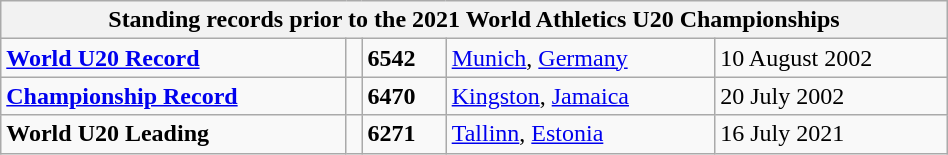<table class="wikitable" width=50%>
<tr>
<th colspan="5">Standing records prior to the 2021 World Athletics U20 Championships</th>
</tr>
<tr>
<td><strong><a href='#'>World U20 Record</a></strong></td>
<td></td>
<td><strong>6542</strong></td>
<td><a href='#'>Munich</a>, <a href='#'>Germany</a></td>
<td>10 August 2002</td>
</tr>
<tr>
<td><strong><a href='#'>Championship Record</a></strong></td>
<td></td>
<td><strong>6470</strong></td>
<td><a href='#'>Kingston</a>, <a href='#'>Jamaica</a></td>
<td>20 July 2002</td>
</tr>
<tr>
<td><strong>World U20 Leading</strong></td>
<td></td>
<td><strong>6271</strong></td>
<td><a href='#'>Tallinn</a>, <a href='#'>Estonia</a></td>
<td>16 July 2021</td>
</tr>
</table>
